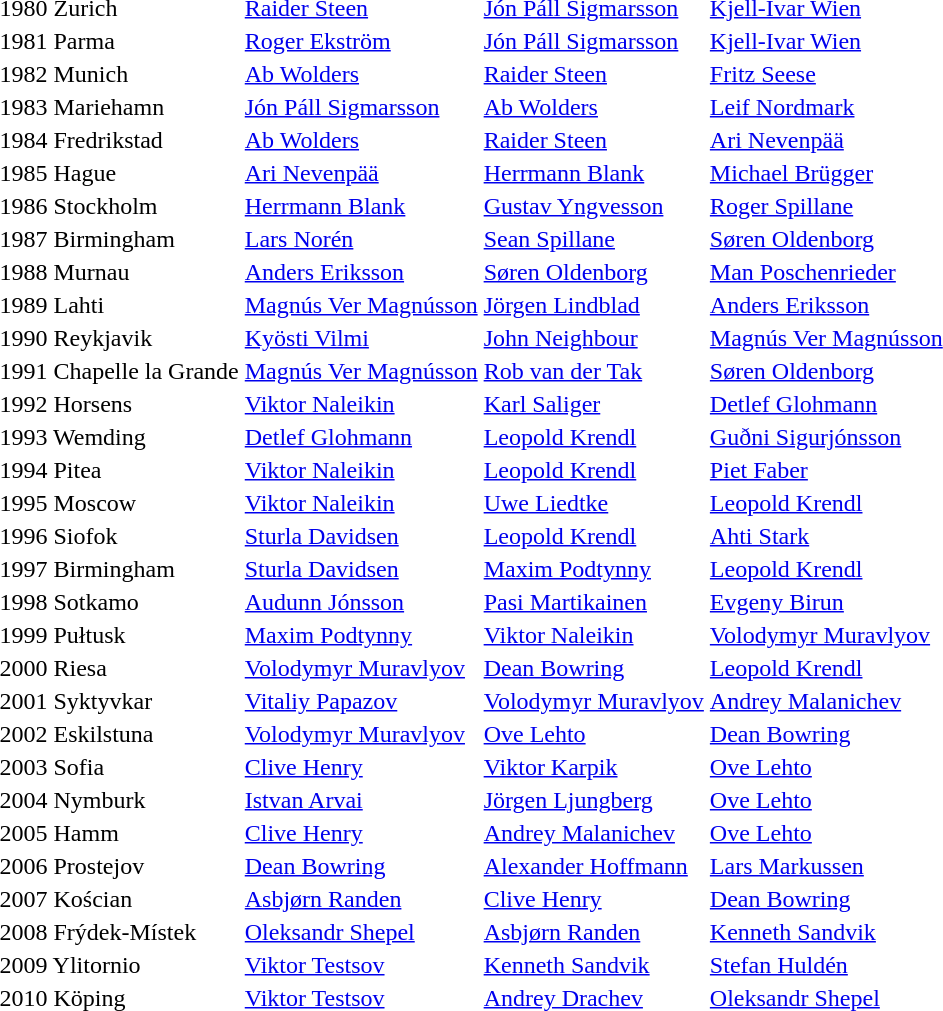<table>
<tr>
<td>1980 Zurich</td>
<td> <a href='#'>Raider Steen</a></td>
<td> <a href='#'>Jón Páll Sigmarsson</a></td>
<td> <a href='#'>Kjell-Ivar Wien</a></td>
</tr>
<tr>
<td>1981 Parma</td>
<td> <a href='#'>Roger Ekström</a></td>
<td> <a href='#'>Jón Páll Sigmarsson</a></td>
<td> <a href='#'>Kjell-Ivar Wien</a></td>
</tr>
<tr>
<td>1982 Munich</td>
<td> <a href='#'>Ab Wolders</a></td>
<td> <a href='#'>Raider Steen</a></td>
<td> <a href='#'>Fritz Seese</a></td>
</tr>
<tr>
<td>1983 Mariehamn</td>
<td> <a href='#'>Jón Páll Sigmarsson</a></td>
<td> <a href='#'>Ab Wolders</a></td>
<td> <a href='#'>Leif Nordmark</a></td>
</tr>
<tr>
<td>1984 Fredrikstad</td>
<td> <a href='#'>Ab Wolders</a></td>
<td> <a href='#'>Raider Steen</a></td>
<td> <a href='#'>Ari Nevenpää</a></td>
</tr>
<tr>
<td>1985 Hague</td>
<td> <a href='#'>Ari Nevenpää</a></td>
<td> <a href='#'>Herrmann Blank</a></td>
<td> <a href='#'>Michael Brügger</a></td>
</tr>
<tr>
<td>1986 Stockholm</td>
<td> <a href='#'>Herrmann Blank</a></td>
<td> <a href='#'>Gustav Yngvesson</a></td>
<td> <a href='#'>Roger Spillane</a></td>
</tr>
<tr>
<td>1987 Birmingham</td>
<td> <a href='#'>Lars Norén</a></td>
<td> <a href='#'>Sean Spillane</a></td>
<td> <a href='#'>Søren Oldenborg</a></td>
</tr>
<tr>
<td>1988 Murnau</td>
<td> <a href='#'>Anders Eriksson</a></td>
<td> <a href='#'>Søren Oldenborg</a></td>
<td> <a href='#'>Man Poschenrieder</a></td>
</tr>
<tr>
<td>1989 Lahti</td>
<td> <a href='#'>Magnús Ver Magnússon</a></td>
<td> <a href='#'>Jörgen Lindblad</a></td>
<td> <a href='#'>Anders Eriksson</a></td>
</tr>
<tr>
<td>1990 Reykjavik</td>
<td> <a href='#'>Kyösti Vilmi</a></td>
<td> <a href='#'>John Neighbour</a></td>
<td> <a href='#'>Magnús Ver Magnússon</a></td>
</tr>
<tr>
<td>1991 Chapelle la Grande</td>
<td> <a href='#'>Magnús Ver Magnússon</a></td>
<td> <a href='#'>Rob van der Tak</a></td>
<td> <a href='#'>Søren Oldenborg</a></td>
</tr>
<tr>
<td>1992 Horsens</td>
<td> <a href='#'>Viktor Naleikin</a></td>
<td> <a href='#'>Karl Saliger</a></td>
<td> <a href='#'>Detlef Glohmann</a></td>
</tr>
<tr>
<td>1993 Wemding</td>
<td> <a href='#'>Detlef Glohmann</a></td>
<td> <a href='#'>Leopold Krendl</a></td>
<td> <a href='#'>Guðni Sigurjónsson</a></td>
</tr>
<tr>
<td>1994 Pitea</td>
<td> <a href='#'>Viktor Naleikin</a></td>
<td> <a href='#'>Leopold Krendl</a></td>
<td> <a href='#'>Piet Faber</a></td>
</tr>
<tr>
<td>1995 Moscow</td>
<td> <a href='#'>Viktor Naleikin</a></td>
<td> <a href='#'>Uwe Liedtke</a></td>
<td> <a href='#'>Leopold Krendl</a></td>
</tr>
<tr>
<td>1996 Siofok</td>
<td> <a href='#'>Sturla Davidsen</a></td>
<td> <a href='#'>Leopold Krendl</a></td>
<td> <a href='#'>Ahti Stark</a></td>
</tr>
<tr>
<td>1997 Birmingham</td>
<td> <a href='#'>Sturla Davidsen</a></td>
<td> <a href='#'>Maxim Podtynny</a></td>
<td> <a href='#'>Leopold Krendl</a></td>
</tr>
<tr>
<td>1998 Sotkamo</td>
<td> <a href='#'>Audunn Jónsson</a></td>
<td> <a href='#'>Pasi Martikainen</a></td>
<td> <a href='#'>Evgeny Birun</a></td>
</tr>
<tr>
<td>1999 Pułtusk</td>
<td> <a href='#'>Maxim Podtynny</a></td>
<td> <a href='#'>Viktor Naleikin</a></td>
<td> <a href='#'>Volodymyr Muravlyov</a></td>
</tr>
<tr>
<td>2000 Riesa</td>
<td> <a href='#'>Volodymyr Muravlyov</a></td>
<td> <a href='#'>Dean Bowring</a></td>
<td> <a href='#'>Leopold Krendl</a></td>
</tr>
<tr>
<td>2001 Syktyvkar</td>
<td> <a href='#'>Vitaliy Papazov</a></td>
<td> <a href='#'>Volodymyr Muravlyov</a></td>
<td> <a href='#'>Andrey Malanichev</a></td>
</tr>
<tr>
<td>2002 Eskilstuna</td>
<td> <a href='#'>Volodymyr Muravlyov</a></td>
<td> <a href='#'>Ove Lehto</a></td>
<td> <a href='#'>Dean Bowring</a></td>
</tr>
<tr>
<td>2003 Sofia</td>
<td> <a href='#'>Clive Henry</a></td>
<td> <a href='#'>Viktor Karpik</a></td>
<td> <a href='#'>Ove Lehto</a></td>
</tr>
<tr>
<td>2004 Nymburk</td>
<td> <a href='#'>Istvan Arvai</a></td>
<td> <a href='#'>Jörgen Ljungberg</a></td>
<td> <a href='#'>Ove Lehto</a></td>
</tr>
<tr>
<td>2005 Hamm</td>
<td> <a href='#'>Clive Henry</a></td>
<td> <a href='#'>Andrey Malanichev</a></td>
<td> <a href='#'>Ove Lehto</a></td>
</tr>
<tr>
<td>2006 Prostejov</td>
<td> <a href='#'>Dean Bowring</a></td>
<td> <a href='#'>Alexander Hoffmann</a></td>
<td> <a href='#'>Lars Markussen</a></td>
</tr>
<tr>
<td>2007 Kościan</td>
<td> <a href='#'>Asbjørn Randen</a></td>
<td> <a href='#'>Clive Henry</a></td>
<td> <a href='#'>Dean Bowring</a></td>
</tr>
<tr>
<td>2008 Frýdek-Místek</td>
<td> <a href='#'>Oleksandr Shepel</a></td>
<td> <a href='#'>Asbjørn Randen</a></td>
<td> <a href='#'>Kenneth Sandvik</a></td>
</tr>
<tr>
<td>2009 Ylitornio</td>
<td> <a href='#'>Viktor Testsov</a></td>
<td> <a href='#'>Kenneth Sandvik</a></td>
<td> <a href='#'>Stefan Huldén</a></td>
</tr>
<tr>
<td>2010 Köping</td>
<td> <a href='#'>Viktor Testsov</a></td>
<td> <a href='#'>Andrey Drachev</a></td>
<td> <a href='#'>Oleksandr Shepel</a></td>
</tr>
</table>
